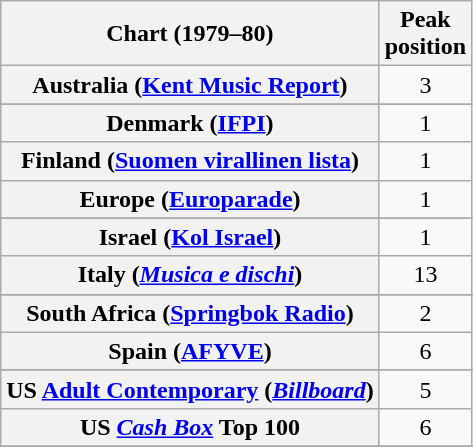<table class="wikitable sortable plainrowheaders" style="text-align:center">
<tr>
<th>Chart (1979–80)</th>
<th>Peak<br>position</th>
</tr>
<tr>
<th scope="row">Australia (<a href='#'>Kent Music Report</a>)</th>
<td>3</td>
</tr>
<tr>
</tr>
<tr>
</tr>
<tr>
</tr>
<tr>
<th scope="row">Denmark (<a href='#'>IFPI</a>)</th>
<td>1</td>
</tr>
<tr>
<th scope="row">Finland (<a href='#'>Suomen virallinen lista</a>)</th>
<td>1</td>
</tr>
<tr>
<th scope="row">Europe (<a href='#'>Europarade</a>)</th>
<td>1</td>
</tr>
<tr>
</tr>
<tr>
<th scope="row">Israel (<a href='#'>Kol Israel</a>)</th>
<td>1</td>
</tr>
<tr>
<th scope="row">Italy (<em><a href='#'>Musica e dischi</a></em>)</th>
<td>13</td>
</tr>
<tr>
</tr>
<tr>
</tr>
<tr>
</tr>
<tr>
</tr>
<tr>
<th scope="row">South Africa (<a href='#'>Springbok Radio</a>)</th>
<td>2</td>
</tr>
<tr>
<th scope="row">Spain (<a href='#'>AFYVE</a>)</th>
<td>6</td>
</tr>
<tr>
</tr>
<tr>
</tr>
<tr>
</tr>
<tr>
</tr>
<tr>
<th scope="row">US <a href='#'>Adult Contemporary</a> (<em><a href='#'>Billboard</a></em>)</th>
<td>5</td>
</tr>
<tr>
<th scope="row">US <a href='#'><em>Cash Box</em></a> Top 100</th>
<td>6</td>
</tr>
<tr>
</tr>
</table>
